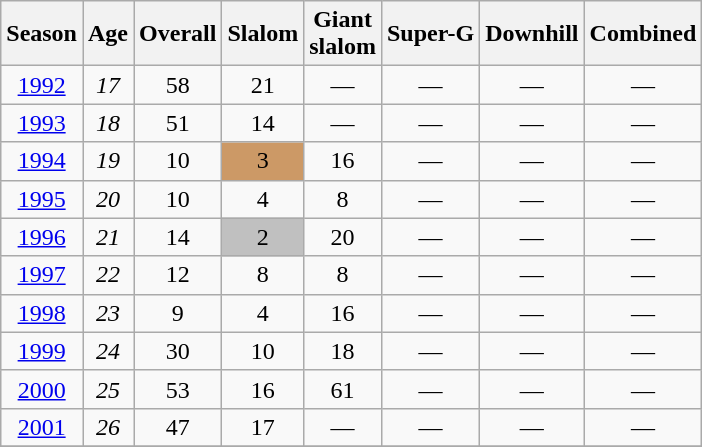<table class=wikitable style="text-align:center">
<tr>
<th>Season</th>
<th>Age</th>
<th>Overall</th>
<th>Slalom</th>
<th>Giant<br>slalom</th>
<th>Super-G</th>
<th>Downhill</th>
<th>Combined</th>
</tr>
<tr>
<td><a href='#'>1992</a></td>
<td><em>17</em></td>
<td>58</td>
<td>21</td>
<td>—</td>
<td>—</td>
<td>—</td>
<td>—</td>
</tr>
<tr>
<td><a href='#'>1993</a></td>
<td><em>18</em></td>
<td>51</td>
<td>14</td>
<td>—</td>
<td>—</td>
<td>—</td>
<td>—</td>
</tr>
<tr>
<td><a href='#'>1994</a></td>
<td><em>19</em></td>
<td>10</td>
<td style="background:#c96;">3</td>
<td>16</td>
<td>—</td>
<td>—</td>
<td>—</td>
</tr>
<tr>
<td><a href='#'>1995</a></td>
<td><em>20</em></td>
<td>10</td>
<td>4</td>
<td>8</td>
<td>—</td>
<td>—</td>
<td>—</td>
</tr>
<tr>
<td><a href='#'>1996</a></td>
<td><em>21</em></td>
<td>14</td>
<td bgcolor="silver">2</td>
<td>20</td>
<td>—</td>
<td>—</td>
<td>—</td>
</tr>
<tr>
<td><a href='#'>1997</a></td>
<td><em>22</em></td>
<td>12</td>
<td>8</td>
<td>8</td>
<td>—</td>
<td>—</td>
<td>—</td>
</tr>
<tr>
<td><a href='#'>1998</a></td>
<td><em>23</em></td>
<td>9</td>
<td>4</td>
<td>16</td>
<td>—</td>
<td>—</td>
<td>—</td>
</tr>
<tr>
<td><a href='#'>1999</a></td>
<td><em>24</em></td>
<td>30</td>
<td>10</td>
<td>18</td>
<td>—</td>
<td>—</td>
<td>—</td>
</tr>
<tr>
<td><a href='#'>2000</a></td>
<td><em>25</em></td>
<td>53</td>
<td>16</td>
<td>61</td>
<td>—</td>
<td>—</td>
<td>—</td>
</tr>
<tr>
<td><a href='#'>2001</a></td>
<td><em>26</em></td>
<td>47</td>
<td>17</td>
<td>—</td>
<td>—</td>
<td>—</td>
<td>—</td>
</tr>
<tr>
</tr>
</table>
